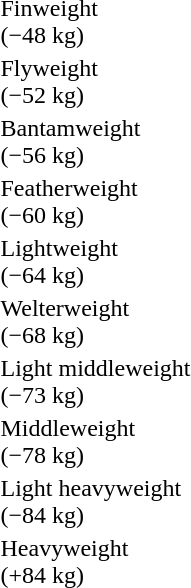<table>
<tr>
<td rowspan=2>Finweight<br>(−48 kg)</td>
<td rowspan=2></td>
<td rowspan=2></td>
<td></td>
</tr>
<tr>
<td></td>
</tr>
<tr>
<td rowspan=2>Flyweight<br>(−52 kg)</td>
<td rowspan=2></td>
<td rowspan=2></td>
<td></td>
</tr>
<tr>
<td></td>
</tr>
<tr>
<td rowspan=2>Bantamweight<br>(−56 kg)</td>
<td rowspan=2></td>
<td rowspan=2></td>
<td></td>
</tr>
<tr>
<td></td>
</tr>
<tr>
<td rowspan=2>Featherweight<br>(−60 kg)</td>
<td rowspan=2></td>
<td rowspan=2></td>
<td></td>
</tr>
<tr>
<td></td>
</tr>
<tr>
<td rowspan=2>Lightweight<br>(−64 kg)</td>
<td rowspan=2></td>
<td rowspan=2></td>
<td></td>
</tr>
<tr>
<td></td>
</tr>
<tr>
<td rowspan=2>Welterweight<br>(−68 kg)</td>
<td rowspan=2></td>
<td rowspan=2></td>
<td></td>
</tr>
<tr>
<td></td>
</tr>
<tr>
<td rowspan=2>Light middleweight<br>(−73 kg)</td>
<td rowspan=2></td>
<td rowspan=2></td>
<td></td>
</tr>
<tr>
<td></td>
</tr>
<tr>
<td rowspan=2>Middleweight<br>(−78 kg)</td>
<td rowspan=2></td>
<td rowspan=2></td>
<td></td>
</tr>
<tr>
<td></td>
</tr>
<tr>
<td rowspan=2>Light heavyweight<br>(−84 kg)</td>
<td rowspan=2></td>
<td rowspan=2></td>
<td></td>
</tr>
<tr>
<td></td>
</tr>
<tr>
<td rowspan=2>Heavyweight<br>(+84 kg)</td>
<td rowspan=2></td>
<td rowspan=2></td>
<td></td>
</tr>
<tr>
<td></td>
</tr>
</table>
